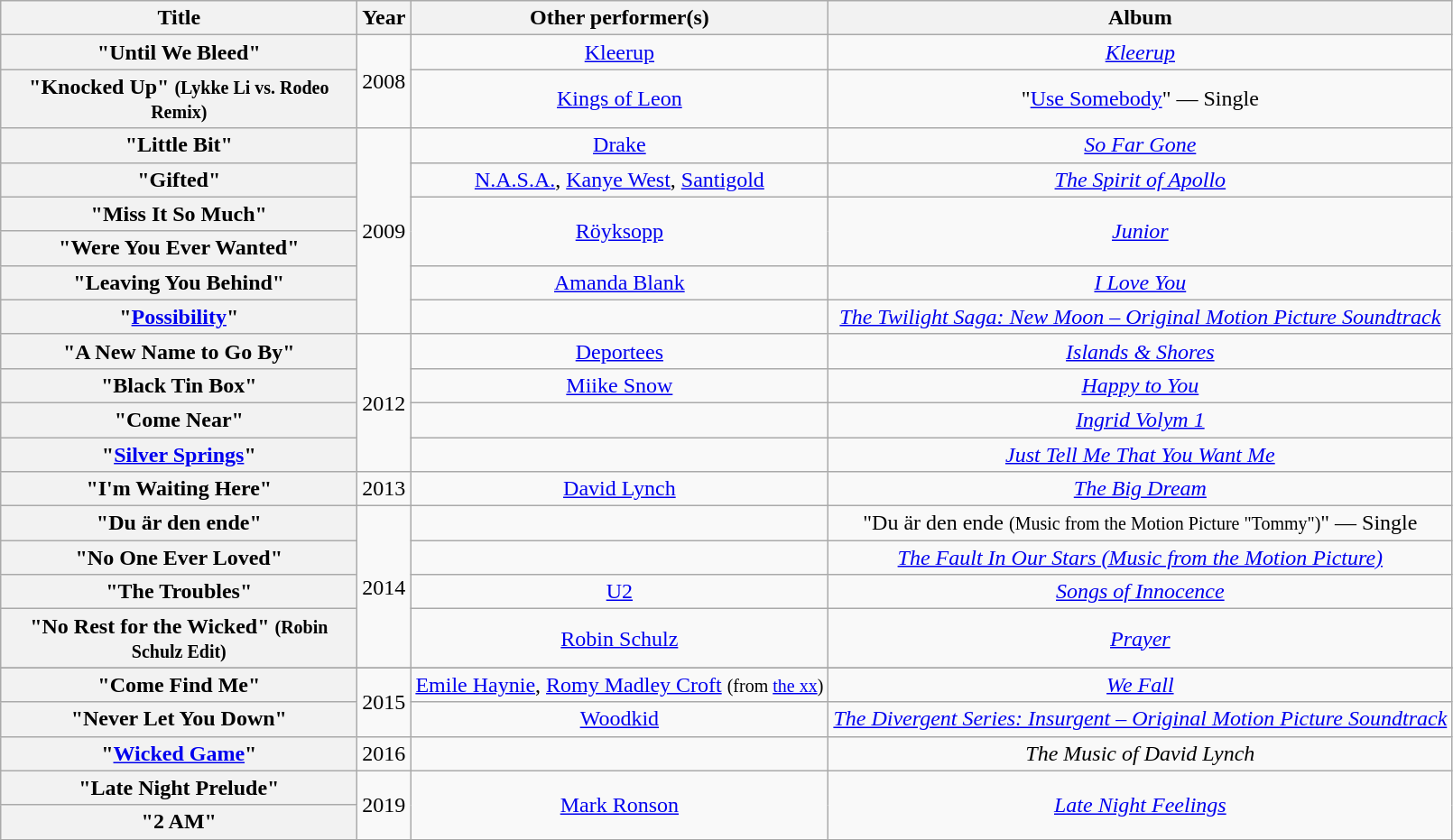<table class="wikitable plainrowheaders" style="text-align:center;" border="1">
<tr>
<th scope="col" style="width:16em;">Title</th>
<th scope="col">Year</th>
<th scope="col">Other performer(s)</th>
<th scope="col">Album</th>
</tr>
<tr>
<th scope="row">"Until We Bleed"</th>
<td rowspan="2">2008</td>
<td><a href='#'>Kleerup</a></td>
<td><em><a href='#'>Kleerup</a></em></td>
</tr>
<tr>
<th scope="row">"Knocked Up" <small>(Lykke Li vs. Rodeo Remix)</small></th>
<td><a href='#'>Kings of Leon</a></td>
<td>"<a href='#'>Use Somebody</a>" — Single</td>
</tr>
<tr>
<th scope="row">"Little Bit"</th>
<td rowspan="6">2009</td>
<td><a href='#'>Drake</a></td>
<td><em><a href='#'>So Far Gone</a></em></td>
</tr>
<tr>
<th scope="row">"Gifted"</th>
<td><a href='#'>N.A.S.A.</a>, <a href='#'>Kanye West</a>, <a href='#'>Santigold</a></td>
<td><em><a href='#'>The Spirit of Apollo</a></em></td>
</tr>
<tr>
<th scope="row">"Miss It So Much"</th>
<td rowspan="2"><a href='#'>Röyksopp</a></td>
<td rowspan="2"><em><a href='#'>Junior</a></em></td>
</tr>
<tr>
<th scope="row">"Were You Ever Wanted"</th>
</tr>
<tr>
<th scope="row">"Leaving You Behind"</th>
<td><a href='#'>Amanda Blank</a></td>
<td><em><a href='#'>I Love You</a></em></td>
</tr>
<tr>
<th scope="row">"<a href='#'>Possibility</a>"</th>
<td></td>
<td><em><a href='#'>The Twilight Saga: New Moon – Original Motion Picture Soundtrack</a></em></td>
</tr>
<tr>
<th scope="row">"A New Name to Go By"</th>
<td rowspan="4">2012</td>
<td><a href='#'>Deportees</a></td>
<td><em><a href='#'>Islands & Shores</a></em></td>
</tr>
<tr>
<th scope="row">"Black Tin Box"</th>
<td><a href='#'>Miike Snow</a></td>
<td><em><a href='#'>Happy to You</a></em></td>
</tr>
<tr>
<th scope="row">"Come Near"</th>
<td></td>
<td><em><a href='#'>Ingrid Volym 1</a></em></td>
</tr>
<tr>
<th scope="row">"<a href='#'>Silver Springs</a>"</th>
<td></td>
<td><em><a href='#'>Just Tell Me That You Want Me</a></em></td>
</tr>
<tr>
<th scope="row">"I'm Waiting Here" </th>
<td>2013</td>
<td><a href='#'>David Lynch</a></td>
<td><em><a href='#'>The Big Dream</a></em></td>
</tr>
<tr>
<th scope="row">"Du är den ende"</th>
<td rowspan="4">2014</td>
<td></td>
<td>"Du är den ende <small>(Music from the Motion Picture "Tommy")</small>" — Single</td>
</tr>
<tr>
<th scope="row">"No One Ever Loved"</th>
<td></td>
<td><em><a href='#'>The Fault In Our Stars (Music from the Motion Picture)</a></em></td>
</tr>
<tr>
<th scope="row">"The Troubles"</th>
<td><a href='#'>U2</a></td>
<td><em><a href='#'>Songs of Innocence</a></em></td>
</tr>
<tr>
<th scope="row">"No Rest for the Wicked" <small>(Robin Schulz Edit)</small></th>
<td><a href='#'>Robin Schulz</a></td>
<td><em><a href='#'>Prayer</a></em></td>
</tr>
<tr>
</tr>
<tr>
<th scope="row">"Come Find Me"</th>
<td rowspan="2">2015</td>
<td><a href='#'>Emile Haynie</a>, <a href='#'>Romy Madley Croft</a> <small>(from <a href='#'>the xx</a>)</small></td>
<td><em><a href='#'>We Fall</a></em></td>
</tr>
<tr>
<th scope="row">"Never Let You Down"</th>
<td><a href='#'>Woodkid</a></td>
<td><em><a href='#'>The Divergent Series: Insurgent – Original Motion Picture Soundtrack</a></em></td>
</tr>
<tr>
<th scope="row">"<a href='#'>Wicked Game</a>"</th>
<td>2016</td>
<td></td>
<td><em>The Music of David Lynch</em></td>
</tr>
<tr>
<th scope="row">"Late Night Prelude"</th>
<td rowspan=2>2019</td>
<td rowspan=2><a href='#'>Mark Ronson</a></td>
<td rowspan=2><em><a href='#'>Late Night Feelings</a></em></td>
</tr>
<tr>
<th scope="row">"2 AM"</th>
</tr>
<tr>
</tr>
</table>
